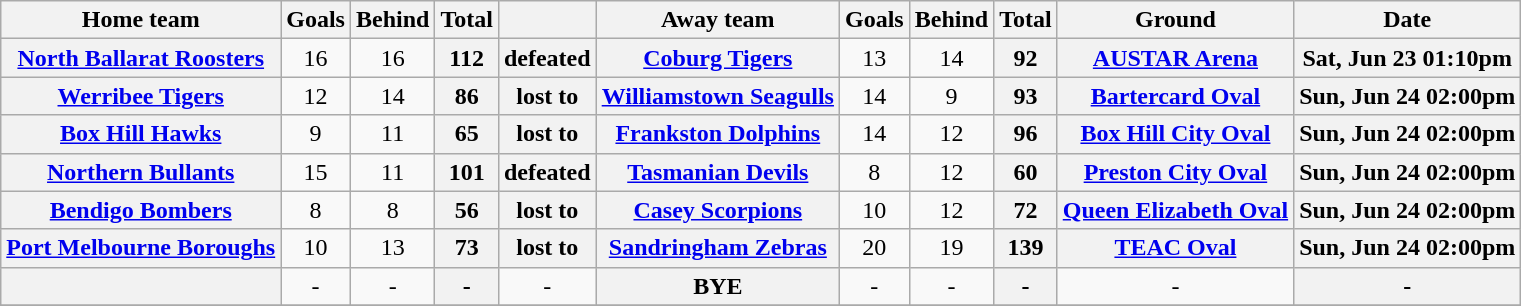<table class="wikitable">
<tr>
<th align=center>Home team</th>
<th align=center>Goals</th>
<th align=center>Behind</th>
<th align=center>Total</th>
<th align=center></th>
<th align=center>Away team</th>
<th align=center>Goals</th>
<th align=center>Behind</th>
<th align=center>Total</th>
<th align=center>Ground</th>
<th align=center>Date</th>
</tr>
<tr>
<th align=center><a href='#'>North Ballarat Roosters</a></th>
<td align=center>16</td>
<td align=center>16</td>
<th align=center>112</th>
<th align=center>defeated</th>
<th align=center><a href='#'>Coburg Tigers</a></th>
<td align=center>13</td>
<td align=center>14</td>
<th align=center>92</th>
<th align=center><a href='#'>AUSTAR Arena</a></th>
<th align=center>Sat, Jun 23 01:10pm</th>
</tr>
<tr>
<th align=center><a href='#'>Werribee Tigers</a></th>
<td align=center>12</td>
<td align=center>14</td>
<th align=center>86</th>
<th align=center>lost to</th>
<th align=center><a href='#'>Williamstown Seagulls</a></th>
<td align=center>14</td>
<td align=center>9</td>
<th align=center>93</th>
<th align=center><a href='#'>Bartercard Oval</a></th>
<th align=center>Sun, Jun 24 02:00pm</th>
</tr>
<tr>
<th align=center><a href='#'>Box Hill Hawks</a></th>
<td align=center>9</td>
<td align=center>11</td>
<th align=center>65</th>
<th align=center>lost to</th>
<th align=center><a href='#'>Frankston Dolphins</a></th>
<td align=center>14</td>
<td align=center>12</td>
<th align=center>96</th>
<th align=center><a href='#'>Box Hill City Oval</a></th>
<th align=center>Sun, Jun 24 02:00pm</th>
</tr>
<tr>
<th align=center><a href='#'>Northern Bullants</a></th>
<td align=center>15</td>
<td align=center>11</td>
<th align=center>101</th>
<th align=center>defeated</th>
<th align=center><a href='#'>Tasmanian Devils</a></th>
<td align=center>8</td>
<td align=center>12</td>
<th align=center>60</th>
<th align=center><a href='#'>Preston City Oval</a></th>
<th align=center>Sun, Jun 24 02:00pm</th>
</tr>
<tr>
<th align=center><a href='#'>Bendigo Bombers</a></th>
<td align=center>8</td>
<td align=center>8</td>
<th align=center>56</th>
<th align=center>lost to</th>
<th align=center><a href='#'>Casey Scorpions</a></th>
<td align=center>10</td>
<td align=center>12</td>
<th align=center>72</th>
<th align=center><a href='#'>Queen Elizabeth Oval</a></th>
<th align=center>Sun, Jun 24 02:00pm</th>
</tr>
<tr>
<th align=center><a href='#'>Port Melbourne Boroughs</a></th>
<td align=center>10</td>
<td align=center>13</td>
<th align=center>73</th>
<th align=center>lost to</th>
<th align=center><a href='#'>Sandringham Zebras</a></th>
<td align=center>20</td>
<td align=center>19</td>
<th align=center>139</th>
<th align=center><a href='#'>TEAC Oval</a></th>
<th align=center>Sun, Jun 24 02:00pm</th>
</tr>
<tr>
<th align=center></th>
<td align=center>-</td>
<td align=center>-</td>
<th align=center>-</th>
<td align=center>-</td>
<th align=center>BYE</th>
<td align=center>-</td>
<td align=center>-</td>
<th align=center>-</th>
<td align=center>-</td>
<th align=center>-</th>
</tr>
<tr>
</tr>
</table>
